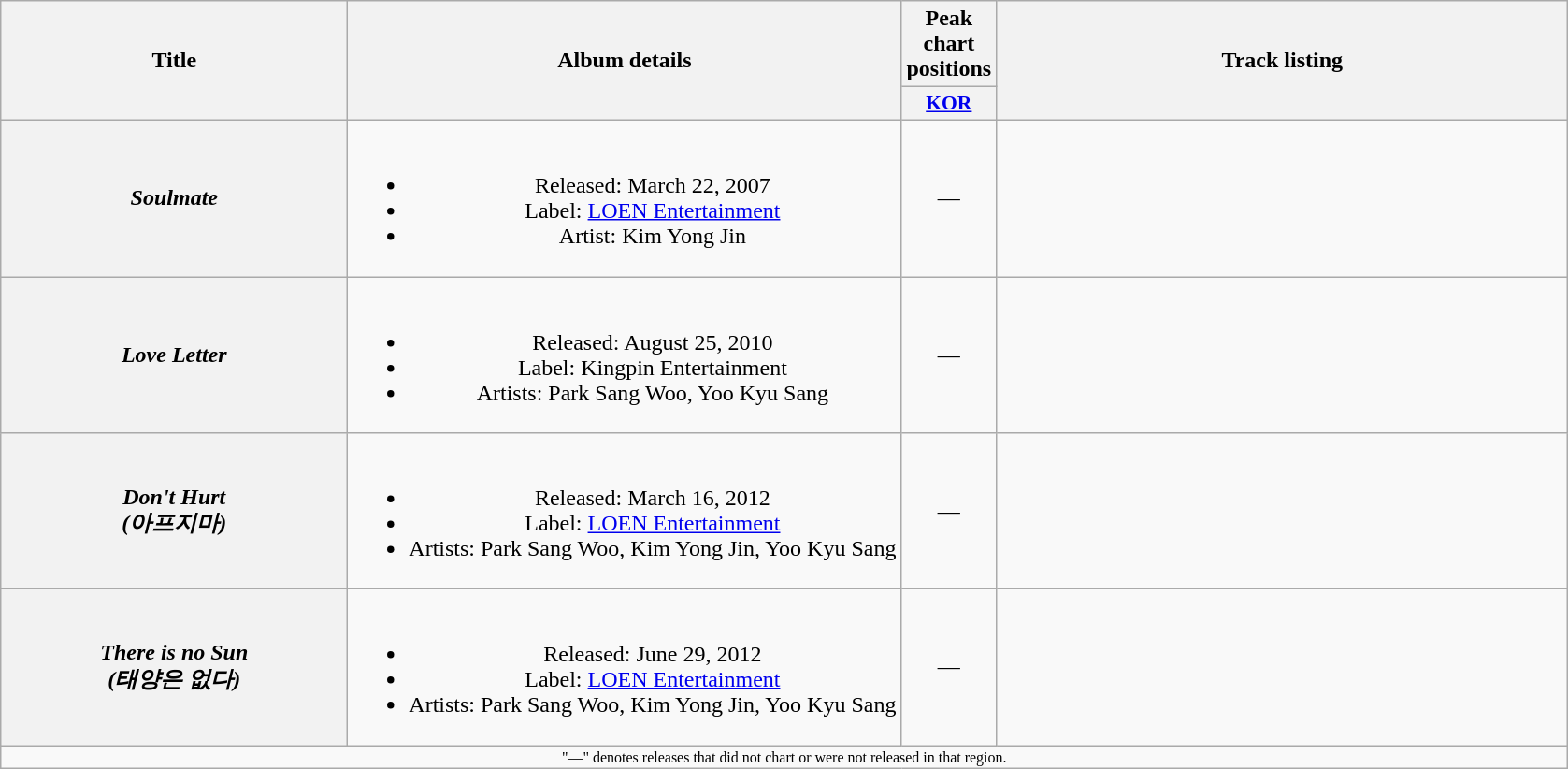<table class="wikitable plainrowheaders" style="text-align:center;">
<tr>
<th rowspan=2 style="width:15em;">Title</th>
<th rowspan=2>Album details</th>
<th colspan=1>Peak chart positions</th>
<th rowspan=2 style="width:25em;">Track listing</th>
</tr>
<tr>
<th scope="col" style="width:3em;font-size:90%;"><a href='#'>KOR</a></th>
</tr>
<tr>
<th scope="row"><strong><em>Soulmate</em></strong></th>
<td><br><ul><li>Released: March 22, 2007</li><li>Label: <a href='#'>LOEN Entertainment</a></li><li>Artist: Kim Yong Jin</li></ul></td>
<td>—</td>
<td font-size:85%;"></td>
</tr>
<tr>
<th scope="row"><strong><em>Love Letter</em></strong></th>
<td><br><ul><li>Released: August 25, 2010</li><li>Label: Kingpin Entertainment</li><li>Artists: Park Sang Woo, Yoo Kyu Sang</li></ul></td>
<td>—</td>
<td font-size:85%;"></td>
</tr>
<tr>
<th scope="row"><strong><em>Don't Hurt<br>(아프지마)</em></strong></th>
<td><br><ul><li>Released: March 16, 2012</li><li>Label: <a href='#'>LOEN Entertainment</a></li><li>Artists: Park Sang Woo, Kim Yong Jin, Yoo Kyu Sang</li></ul></td>
<td>—</td>
<td font-size:85%;"></td>
</tr>
<tr>
<th scope="row"><strong><em>There is no Sun <br>(태양은 없다)</em></strong></th>
<td><br><ul><li>Released: June 29, 2012</li><li>Label: <a href='#'>LOEN Entertainment</a></li><li>Artists: Park Sang Woo, Kim Yong Jin, Yoo Kyu Sang</li></ul></td>
<td>—</td>
<td font-size:85%;"></td>
</tr>
<tr>
<td align="center" colspan="14" style="font-size:8pt">"—" denotes releases that did not chart or were not released in that region.</td>
</tr>
</table>
